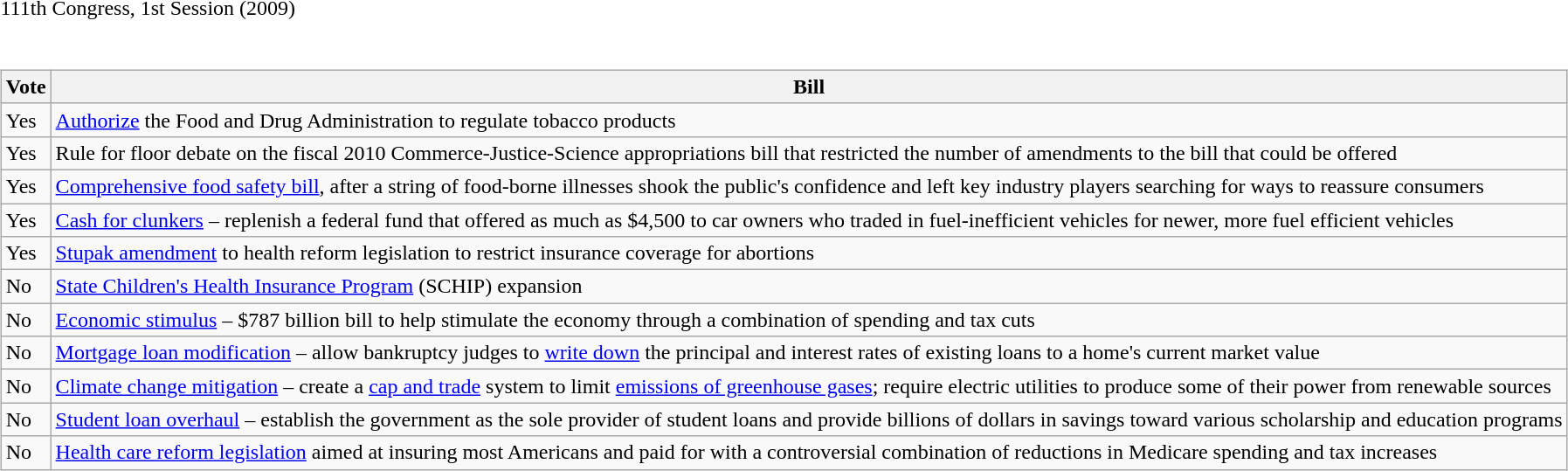<table>
<tr>
<td width="100%" align="left">111th Congress, 1st Session (2009)</td>
</tr>
<tr valign="top">
<td><br><table class="wikitable" style="margin-left:auto;margin-right:auto;text-align:left">
<tr bgcolor="#ececec" valign=top>
<th align="left">Vote</th>
<th>Bill</th>
</tr>
<tr>
<td align="left">Yes</td>
<td align="left"><a href='#'>Authorize</a> the Food and Drug Administration to regulate tobacco products</td>
</tr>
<tr>
<td align="left">Yes</td>
<td align="left">Rule for floor debate on the fiscal 2010 Commerce-Justice-Science appropriations bill that restricted the number of amendments to the bill that could be offered</td>
</tr>
<tr>
<td align="left">Yes</td>
<td align="left"><a href='#'>Comprehensive food safety bill</a>, after a string of food-borne illnesses shook the public's confidence and left key industry players searching for ways to reassure consumers</td>
</tr>
<tr>
<td align="left">Yes</td>
<td align="left"><a href='#'>Cash for clunkers</a> – replenish a federal fund that offered as much as $4,500 to car owners who traded in fuel-inefficient vehicles for newer, more fuel efficient vehicles</td>
</tr>
<tr>
<td align="left">Yes</td>
<td align="left"><a href='#'>Stupak amendment</a> to health reform legislation to restrict insurance coverage for abortions</td>
</tr>
<tr>
<td align="left">No</td>
<td align="left"><a href='#'>State Children's Health Insurance Program</a> (SCHIP) expansion</td>
</tr>
<tr>
<td align="left">No</td>
<td align="left"><a href='#'>Economic stimulus</a> – $787 billion bill to help stimulate the economy through a combination of spending and tax cuts</td>
</tr>
<tr>
<td align="left">No</td>
<td align="left"><a href='#'>Mortgage loan modification</a> – allow bankruptcy judges to <a href='#'>write down</a> the principal and interest rates of existing loans to a home's current market value</td>
</tr>
<tr>
<td align="left">No</td>
<td align="left"><a href='#'>Climate change mitigation</a> – create a <a href='#'>cap and trade</a> system to limit <a href='#'>emissions of greenhouse gases</a>; require electric utilities to produce some of their power from renewable sources</td>
</tr>
<tr>
<td align="left">No</td>
<td align="left"><a href='#'>Student loan overhaul</a> –  establish the government as the sole provider of student loans and provide billions of dollars in savings toward various scholarship and education programs</td>
</tr>
<tr>
<td align="left">No</td>
<td align="left"><a href='#'>Health care reform legislation</a> aimed at insuring most Americans and paid for with a controversial combination of reductions in Medicare spending and tax increases</td>
</tr>
</table>
</td>
</tr>
</table>
